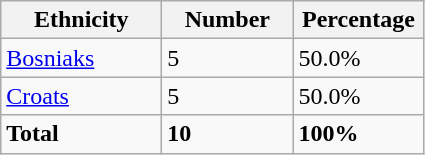<table class="wikitable">
<tr>
<th width="100px">Ethnicity</th>
<th width="80px">Number</th>
<th width="80px">Percentage</th>
</tr>
<tr>
<td><a href='#'>Bosniaks</a></td>
<td>5</td>
<td>50.0%</td>
</tr>
<tr>
<td><a href='#'>Croats</a></td>
<td>5</td>
<td>50.0%</td>
</tr>
<tr>
<td><strong>Total</strong></td>
<td><strong>10</strong></td>
<td><strong>100%</strong></td>
</tr>
</table>
